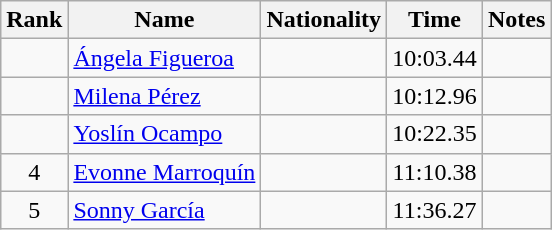<table class="wikitable sortable" style="text-align:center">
<tr>
<th>Rank</th>
<th>Name</th>
<th>Nationality</th>
<th>Time</th>
<th>Notes</th>
</tr>
<tr>
<td></td>
<td align=left><a href='#'>Ángela Figueroa</a></td>
<td align=left></td>
<td>10:03.44</td>
<td></td>
</tr>
<tr>
<td></td>
<td align=left><a href='#'>Milena Pérez</a></td>
<td align=left></td>
<td>10:12.96</td>
<td></td>
</tr>
<tr>
<td></td>
<td align=left><a href='#'>Yoslín Ocampo</a></td>
<td align=left></td>
<td>10:22.35</td>
<td></td>
</tr>
<tr>
<td>4</td>
<td align=left><a href='#'>Evonne Marroquín</a></td>
<td align=left></td>
<td>11:10.38</td>
<td></td>
</tr>
<tr>
<td>5</td>
<td align=left><a href='#'>Sonny García</a></td>
<td align=left></td>
<td>11:36.27</td>
<td></td>
</tr>
</table>
